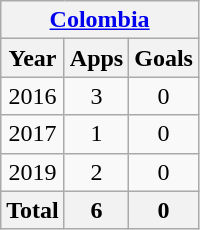<table class="wikitable" style="text-align:center">
<tr>
<th colspan=3><a href='#'>Colombia</a></th>
</tr>
<tr>
<th>Year</th>
<th>Apps</th>
<th>Goals</th>
</tr>
<tr>
<td>2016</td>
<td>3</td>
<td>0</td>
</tr>
<tr>
<td>2017</td>
<td>1</td>
<td>0</td>
</tr>
<tr>
<td>2019</td>
<td>2</td>
<td>0</td>
</tr>
<tr>
<th>Total</th>
<th>6</th>
<th>0</th>
</tr>
</table>
